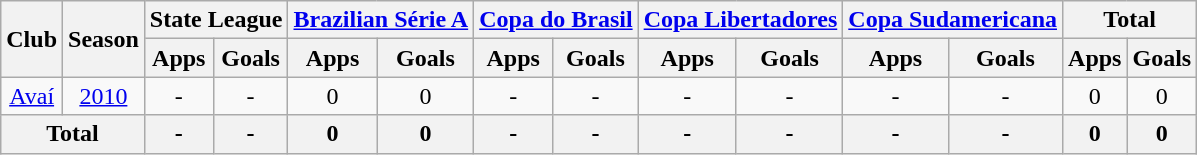<table class="wikitable" style="text-align: center;">
<tr>
<th rowspan="2">Club</th>
<th rowspan="2">Season</th>
<th colspan="2">State League</th>
<th colspan="2"><a href='#'>Brazilian Série A</a></th>
<th colspan="2"><a href='#'>Copa do Brasil</a></th>
<th colspan="2"><a href='#'>Copa Libertadores</a></th>
<th colspan="2"><a href='#'>Copa Sudamericana</a></th>
<th colspan="2">Total</th>
</tr>
<tr>
<th>Apps</th>
<th>Goals</th>
<th>Apps</th>
<th>Goals</th>
<th>Apps</th>
<th>Goals</th>
<th>Apps</th>
<th>Goals</th>
<th>Apps</th>
<th>Goals</th>
<th>Apps</th>
<th>Goals</th>
</tr>
<tr>
<td rowspan="1" valign="center"><a href='#'>Avaí</a></td>
<td><a href='#'>2010</a></td>
<td>-</td>
<td>-</td>
<td>0</td>
<td>0</td>
<td>-</td>
<td>-</td>
<td>-</td>
<td>-</td>
<td>-</td>
<td>-</td>
<td>0</td>
<td>0</td>
</tr>
<tr>
<th colspan="2"><strong>Total</strong></th>
<th>-</th>
<th>-</th>
<th>0</th>
<th>0</th>
<th>-</th>
<th>-</th>
<th>-</th>
<th>-</th>
<th>-</th>
<th>-</th>
<th>0</th>
<th>0</th>
</tr>
</table>
